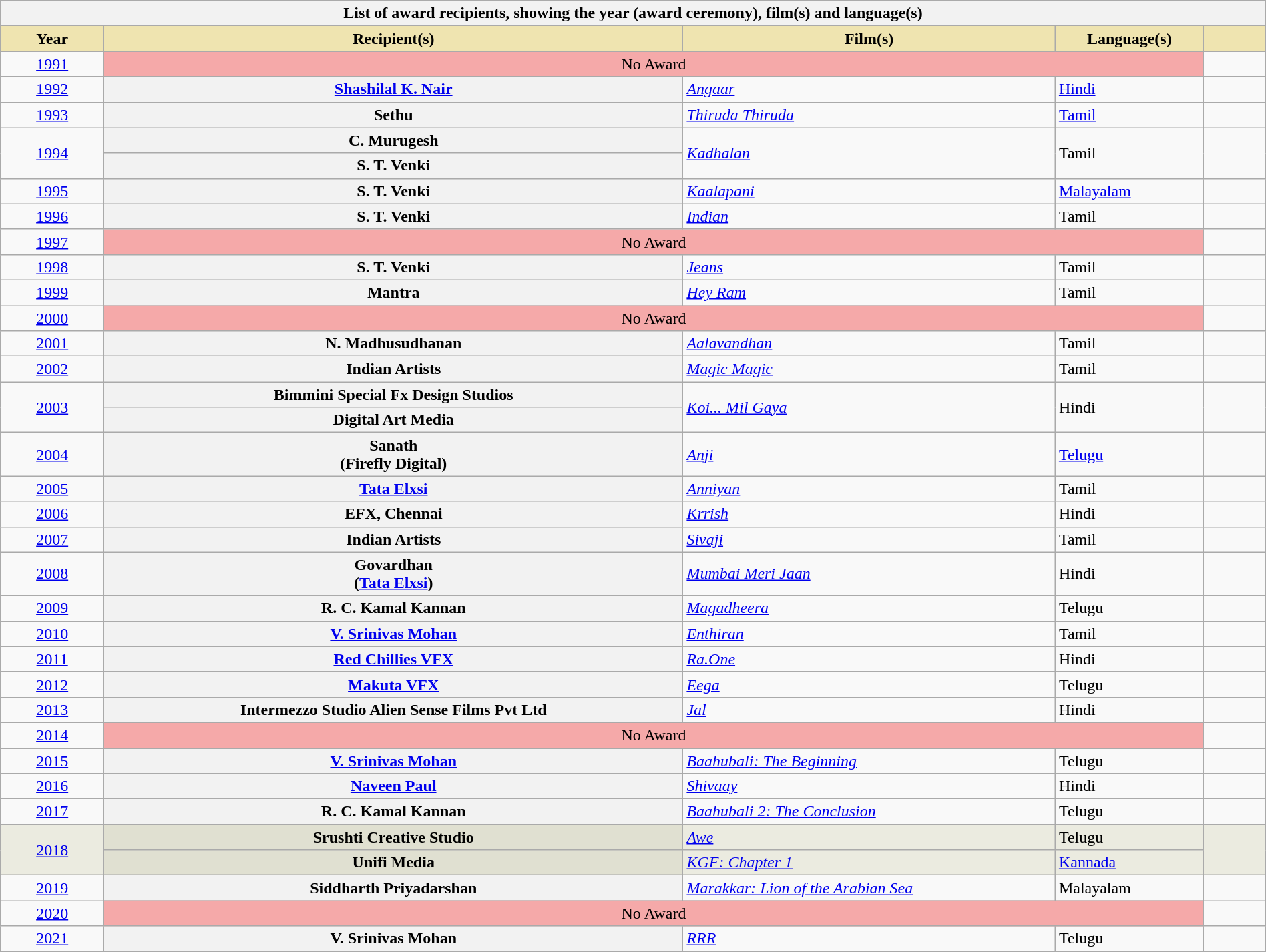<table class="wikitable sortable plainrowheaders" style="width:100%">
<tr>
<th colspan="5">List of award recipients, showing the year (award ceremony), film(s) and language(s)</th>
</tr>
<tr>
<th scope="col" style="background-color:#EFE4B0;width:5%;">Year</th>
<th scope="col" style="background-color:#EFE4B0;width:28%;">Recipient(s)</th>
<th scope="col" style="background-color:#EFE4B0;width:18%;">Film(s)</th>
<th scope="col" style="background-color:#EFE4B0;width:7%;">Language(s)</th>
<th scope="col" style="background-color:#EFE4B0;width:3%" class="unsortable"></th>
</tr>
<tr>
<td align="center"><a href='#'>1991<br></a></td>
<td colspan="3" bgcolor="#F5A9A9" align="center">No Award</td>
<td align="center"></td>
</tr>
<tr>
<td align="center"><a href='#'>1992<br></a></td>
<th scope="row"><a href='#'>Shashilal K. Nair</a></th>
<td><em><a href='#'>Angaar</a></em></td>
<td><a href='#'>Hindi</a></td>
<td align="center"></td>
</tr>
<tr>
<td align="center"><a href='#'>1993<br></a></td>
<th scope="row">Sethu</th>
<td><em><a href='#'>Thiruda Thiruda</a></em></td>
<td><a href='#'>Tamil</a></td>
<td align="center"></td>
</tr>
<tr>
<td align="center" rowspan="2"><a href='#'>1994<br></a></td>
<th scope="row">C. Murugesh</th>
<td rowspan="2"><em><a href='#'>Kadhalan</a></em></td>
<td rowspan="2">Tamil</td>
<td align="center" rowspan="2"></td>
</tr>
<tr>
<th scope="row">S. T. Venki</th>
</tr>
<tr>
<td align="center"><a href='#'>1995<br></a></td>
<th scope="row">S. T. Venki</th>
<td><em><a href='#'>Kaalapani</a></em></td>
<td><a href='#'>Malayalam</a></td>
<td align="center"></td>
</tr>
<tr>
<td align="center"><a href='#'>1996<br></a></td>
<th scope="row">S. T. Venki</th>
<td><em><a href='#'>Indian</a></em></td>
<td>Tamil</td>
<td align="center"></td>
</tr>
<tr>
<td align="center"><a href='#'>1997<br></a></td>
<td colspan="3" bgcolor="#F5A9A9" align="center">No Award</td>
<td align="center"></td>
</tr>
<tr>
<td align="center"><a href='#'>1998<br></a></td>
<th scope="row">S. T. Venki</th>
<td><em><a href='#'>Jeans</a></em></td>
<td>Tamil</td>
<td align="center"></td>
</tr>
<tr>
<td align="center"><a href='#'>1999<br></a></td>
<th scope="row">Mantra</th>
<td><em><a href='#'>Hey Ram</a></em></td>
<td>Tamil</td>
<td align="center"></td>
</tr>
<tr>
<td align="center"><a href='#'>2000<br></a></td>
<td colspan="3" bgcolor="#F5A9A9" align="center">No Award</td>
<td align="center"></td>
</tr>
<tr>
<td align="center"><a href='#'>2001<br></a></td>
<th scope="row">N. Madhusudhanan</th>
<td><em><a href='#'>Aalavandhan</a></em></td>
<td>Tamil</td>
<td align="center"></td>
</tr>
<tr>
<td align="center"><a href='#'>2002<br></a></td>
<th scope="row">Indian Artists</th>
<td><em><a href='#'>Magic Magic</a></em></td>
<td>Tamil</td>
<td align="center"></td>
</tr>
<tr>
<td align="center" rowspan="2"><a href='#'>2003<br></a></td>
<th scope="row">Bimmini Special Fx Design Studios<br></th>
<td rowspan="2"><em><a href='#'>Koi... Mil Gaya</a></em></td>
<td rowspan="2">Hindi</td>
<td align="center" rowspan="2"></td>
</tr>
<tr>
<th scope="row">Digital Art Media<br></th>
</tr>
<tr>
<td align="center"><a href='#'>2004<br></a></td>
<th scope="row">Sanath<br>(Firefly Digital)</th>
<td><em><a href='#'>Anji</a></em></td>
<td><a href='#'>Telugu</a></td>
<td align="center"></td>
</tr>
<tr>
<td align="center"><a href='#'>2005<br></a></td>
<th scope="row"><a href='#'>Tata Elxsi</a></th>
<td><em><a href='#'>Anniyan</a></em></td>
<td>Tamil</td>
<td align="center"></td>
</tr>
<tr>
<td align="center"><a href='#'>2006<br></a></td>
<th scope="row">EFX, Chennai</th>
<td><em><a href='#'>Krrish</a></em></td>
<td>Hindi</td>
<td align="center"></td>
</tr>
<tr>
<td align="center"><a href='#'>2007<br></a></td>
<th scope="row">Indian Artists</th>
<td><em><a href='#'>Sivaji</a></em></td>
<td>Tamil</td>
<td align="center"></td>
</tr>
<tr>
<td align="center"><a href='#'>2008<br></a></td>
<th scope="row">Govardhan<br>(<a href='#'>Tata Elxsi</a>)</th>
<td><em><a href='#'>Mumbai Meri Jaan</a></em></td>
<td>Hindi</td>
<td align="center"></td>
</tr>
<tr>
<td align="center"><a href='#'>2009<br></a></td>
<th scope="row">R. C. Kamal Kannan</th>
<td><em><a href='#'>Magadheera</a></em></td>
<td>Telugu</td>
<td align="center"></td>
</tr>
<tr>
<td align="center"><a href='#'>2010<br></a></td>
<th scope="row"><a href='#'>V. Srinivas Mohan</a></th>
<td><em><a href='#'>Enthiran</a></em></td>
<td>Tamil</td>
<td align="center"></td>
</tr>
<tr>
<td align="center"><a href='#'>2011<br></a></td>
<th scope="row"><a href='#'>Red Chillies VFX</a><br></th>
<td><em><a href='#'>Ra.One</a></em></td>
<td>Hindi</td>
<td align="center"></td>
</tr>
<tr>
<td align="center"><a href='#'>2012<br></a></td>
<th scope="row"><a href='#'>Makuta VFX</a></th>
<td><em><a href='#'>Eega</a></em></td>
<td>Telugu</td>
<td align="center"></td>
</tr>
<tr>
<td align="center"><a href='#'>2013<br></a></td>
<th scope="row">Intermezzo Studio Alien Sense Films Pvt Ltd</th>
<td><em><a href='#'>Jal</a></em></td>
<td>Hindi</td>
<td align="center"></td>
</tr>
<tr>
<td align="center"><a href='#'>2014<br></a></td>
<td colspan="3" bgcolor="#F5A9A9" align="center">No Award</td>
<td align="center"></td>
</tr>
<tr>
<td align="center"><a href='#'>2015<br></a></td>
<th scope="row"><a href='#'>V. Srinivas Mohan</a></th>
<td><em><a href='#'>Baahubali: The Beginning</a></em></td>
<td>Telugu</td>
<td align="center"></td>
</tr>
<tr>
<td align="center"><a href='#'>2016<br></a></td>
<th scope="row"><a href='#'>Naveen Paul</a></th>
<td><em><a href='#'>Shivaay</a></em></td>
<td>Hindi</td>
<td align="center"></td>
</tr>
<tr>
<td align="center"><a href='#'>2017<br></a></td>
<th scope="row">R. C. Kamal Kannan</th>
<td><em><a href='#'>Baahubali 2: The Conclusion</a></em></td>
<td>Telugu</td>
<td align="center"></td>
</tr>
<tr bgcolor="#EBEBE0">
<td align="center" rowspan="2"><a href='#'>2018<br></a></td>
<th scope="row" style="background-color:#E0E0D1">Srushti Creative Studio</th>
<td><em><a href='#'>Awe</a></em></td>
<td>Telugu</td>
<td align="center" rowspan="2"></td>
</tr>
<tr bgcolor="#EBEBE0">
<th scope="row" style="background-color:#E0E0D1">Unifi Media</th>
<td><a href='#'><em>KGF: Chapter 1</em></a></td>
<td><a href='#'>Kannada</a></td>
</tr>
<tr>
<td align="center"><a href='#'>2019<br></a></td>
<th scope="row">Siddharth Priyadarshan</th>
<td><em><a href='#'>Marakkar: Lion of the Arabian Sea</a></em></td>
<td>Malayalam</td>
<td align="center"></td>
</tr>
<tr>
<td align="center"><a href='#'>2020<br></a></td>
<td colspan="3" bgcolor="#F5A9A9" align="center">No Award</td>
<td align="center"></td>
</tr>
<tr>
<td align="center"><a href='#'>2021<br></a></td>
<th scope="row">V. Srinivas Mohan</th>
<td><em><a href='#'>RRR</a></em></td>
<td>Telugu</td>
<td align="center"></td>
</tr>
</table>
